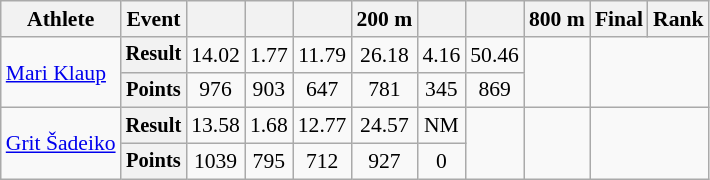<table class="wikitable" style="font-size:90%;">
<tr>
<th>Athlete</th>
<th>Event</th>
<th></th>
<th></th>
<th></th>
<th>200 m</th>
<th></th>
<th></th>
<th>800 m</th>
<th>Final</th>
<th>Rank</th>
</tr>
<tr align="center">
<td style="text-align:left;" rowspan="2"><a href='#'>Mari Klaup</a></td>
<th style="font-size:95%">Result</th>
<td>14.02</td>
<td>1.77</td>
<td>11.79</td>
<td>26.18</td>
<td>4.16</td>
<td>50.46</td>
<td rowspan="2"></td>
<td colspan="2" rowspan="2"></td>
</tr>
<tr align="center">
<th style="font-size:95%">Points</th>
<td>976</td>
<td>903</td>
<td>647</td>
<td>781</td>
<td>345</td>
<td>869</td>
</tr>
<tr align="center">
<td style="text-align:left;" rowspan="2"><a href='#'>Grit Šadeiko</a></td>
<th style="font-size:95%">Result</th>
<td>13.58 <strong></strong></td>
<td>1.68</td>
<td>12.77 <strong></strong></td>
<td>24.57</td>
<td>NM</td>
<td rowspan="2"></td>
<td rowspan="2"></td>
<td colspan="2" rowspan="2"></td>
</tr>
<tr align="center">
<th style="font-size:95%">Points</th>
<td>1039</td>
<td>795</td>
<td>712</td>
<td>927</td>
<td>0</td>
</tr>
</table>
